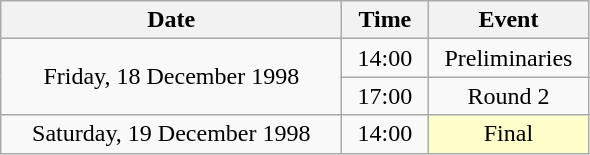<table class = "wikitable" style="text-align:center;">
<tr>
<th width=220>Date</th>
<th width=50>Time</th>
<th width=100>Event</th>
</tr>
<tr>
<td rowspan=2>Friday, 18 December 1998</td>
<td>14:00</td>
<td>Preliminaries</td>
</tr>
<tr>
<td>17:00</td>
<td>Round 2</td>
</tr>
<tr>
<td>Saturday, 19 December 1998</td>
<td>14:00</td>
<td bgcolor=ffffcc>Final</td>
</tr>
</table>
